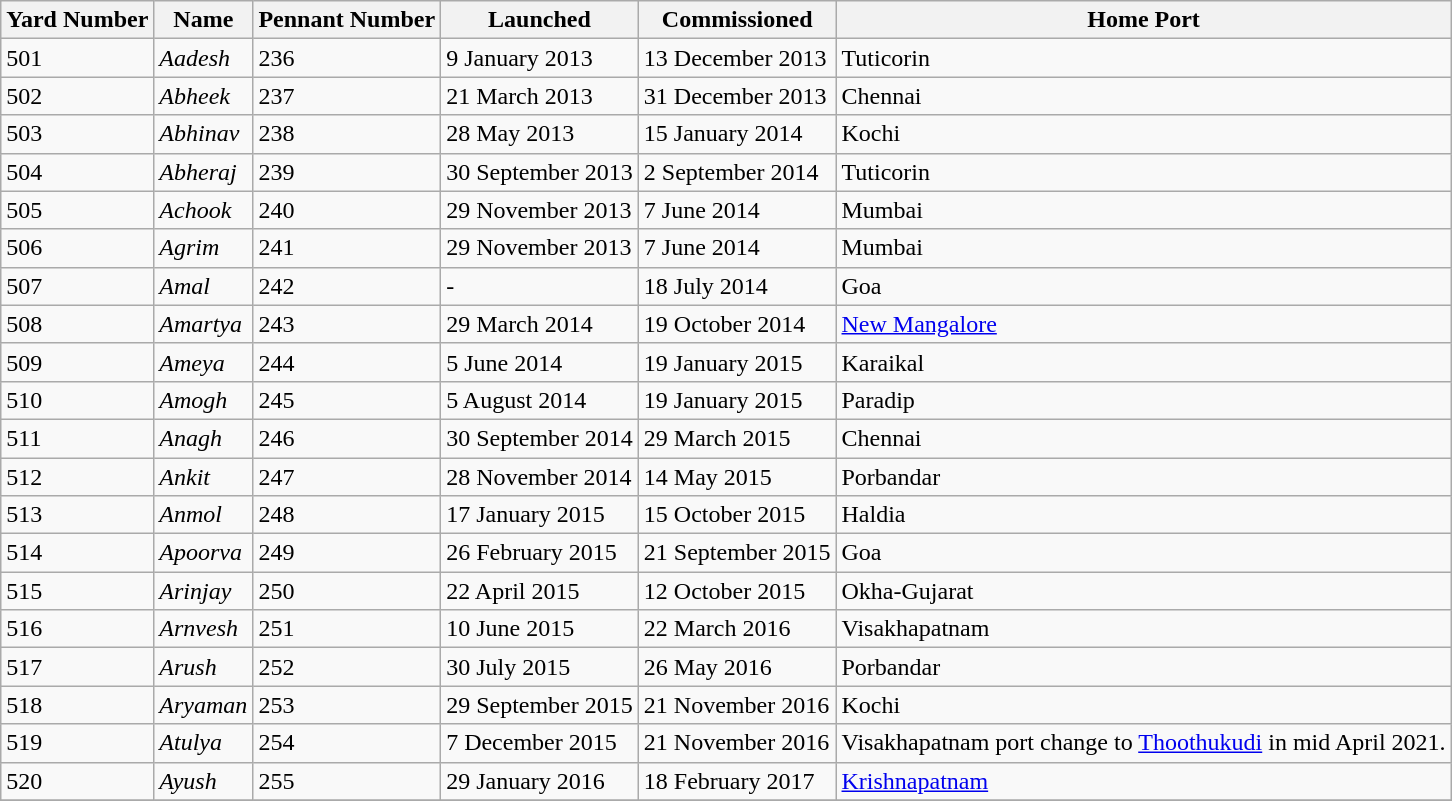<table class="wikitable">
<tr>
<th>Yard Number</th>
<th>Name</th>
<th>Pennant Number</th>
<th>Launched</th>
<th>Commissioned</th>
<th>Home Port</th>
</tr>
<tr>
<td>501</td>
<td><em>Aadesh</em></td>
<td>236</td>
<td>9 January 2013</td>
<td>13 December 2013</td>
<td>Tuticorin</td>
</tr>
<tr>
<td>502</td>
<td><em>Abheek</em></td>
<td>237</td>
<td>21 March 2013</td>
<td>31 December 2013</td>
<td>Chennai</td>
</tr>
<tr>
<td>503</td>
<td><em>Abhinav</em></td>
<td>238</td>
<td>28 May 2013</td>
<td>15 January 2014</td>
<td>Kochi</td>
</tr>
<tr>
<td>504</td>
<td><em>Abheraj</em></td>
<td>239</td>
<td>30 September 2013</td>
<td>2 September 2014</td>
<td>Tuticorin</td>
</tr>
<tr>
<td>505</td>
<td><em>Achook</em></td>
<td>240</td>
<td>29 November 2013</td>
<td>7 June 2014</td>
<td>Mumbai</td>
</tr>
<tr>
<td>506</td>
<td><em>Agrim</em></td>
<td>241</td>
<td>29 November 2013</td>
<td>7 June 2014</td>
<td>Mumbai</td>
</tr>
<tr>
<td>507</td>
<td><em>Amal</em></td>
<td>242</td>
<td>-</td>
<td>18 July 2014</td>
<td>Goa</td>
</tr>
<tr>
<td>508</td>
<td><em>Amartya</em></td>
<td>243</td>
<td>29 March 2014</td>
<td>19 October 2014</td>
<td><a href='#'>New Mangalore</a></td>
</tr>
<tr>
<td>509</td>
<td><em>Ameya</em></td>
<td>244</td>
<td>5 June 2014</td>
<td>19 January 2015</td>
<td>Karaikal</td>
</tr>
<tr>
<td>510</td>
<td><em>Amogh</em></td>
<td>245</td>
<td>5 August 2014</td>
<td>19 January 2015</td>
<td>Paradip</td>
</tr>
<tr>
<td>511</td>
<td><em>Anagh</em></td>
<td>246</td>
<td>30 September 2014</td>
<td>29 March 2015</td>
<td>Chennai</td>
</tr>
<tr>
<td>512</td>
<td><em>Ankit</em></td>
<td>247</td>
<td>28 November 2014</td>
<td>14 May 2015</td>
<td>Porbandar</td>
</tr>
<tr>
<td>513</td>
<td><em>Anmol</em></td>
<td>248</td>
<td>17 January 2015</td>
<td>15 October 2015</td>
<td>Haldia</td>
</tr>
<tr>
<td>514</td>
<td><em>Apoorva</em></td>
<td>249</td>
<td>26 February 2015</td>
<td>21 September 2015</td>
<td>Goa</td>
</tr>
<tr>
<td>515</td>
<td><em>Arinjay</em></td>
<td>250</td>
<td>22 April 2015</td>
<td>12 October 2015</td>
<td>Okha-Gujarat</td>
</tr>
<tr>
<td>516</td>
<td><em>Arnvesh</em></td>
<td>251</td>
<td>10 June 2015</td>
<td>22 March 2016</td>
<td>Visakhapatnam</td>
</tr>
<tr>
<td>517</td>
<td><em>Arush</em></td>
<td>252</td>
<td>30 July 2015</td>
<td>26 May 2016</td>
<td>Porbandar</td>
</tr>
<tr>
<td>518</td>
<td><em>Aryaman</em></td>
<td>253</td>
<td>29 September 2015</td>
<td>21 November 2016</td>
<td>Kochi</td>
</tr>
<tr>
<td>519</td>
<td><em>Atulya</em></td>
<td>254</td>
<td>7 December 2015</td>
<td>21 November 2016</td>
<td>Visakhapatnam port change to <a href='#'>Thoothukudi</a> in mid April 2021.</td>
</tr>
<tr>
<td>520</td>
<td><em>Ayush</em></td>
<td>255</td>
<td>29 January 2016</td>
<td>18 February 2017</td>
<td><a href='#'>Krishnapatnam</a></td>
</tr>
<tr>
</tr>
</table>
